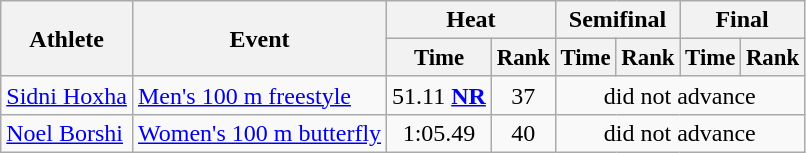<table class=wikitable style="font-size:100%">
<tr>
<th rowspan="2">Athlete</th>
<th rowspan="2">Event</th>
<th colspan="2">Heat</th>
<th colspan="2">Semifinal</th>
<th colspan="2">Final</th>
</tr>
<tr style="font-size:95%">
<th>Time</th>
<th>Rank</th>
<th>Time</th>
<th>Rank</th>
<th>Time</th>
<th>Rank</th>
</tr>
<tr align=center>
<td align=left><a href='#'>Sidni Hoxha</a></td>
<td align=left><a href='#'>Men's 100 m freestyle</a></td>
<td>51.11 <strong><a href='#'>NR</a></strong></td>
<td>37</td>
<td colspan=4>did not advance</td>
</tr>
<tr align=center>
<td align=left><a href='#'>Noel Borshi</a></td>
<td align=left><a href='#'>Women's 100 m butterfly</a></td>
<td>1:05.49</td>
<td>40</td>
<td colspan=4>did not advance</td>
</tr>
</table>
